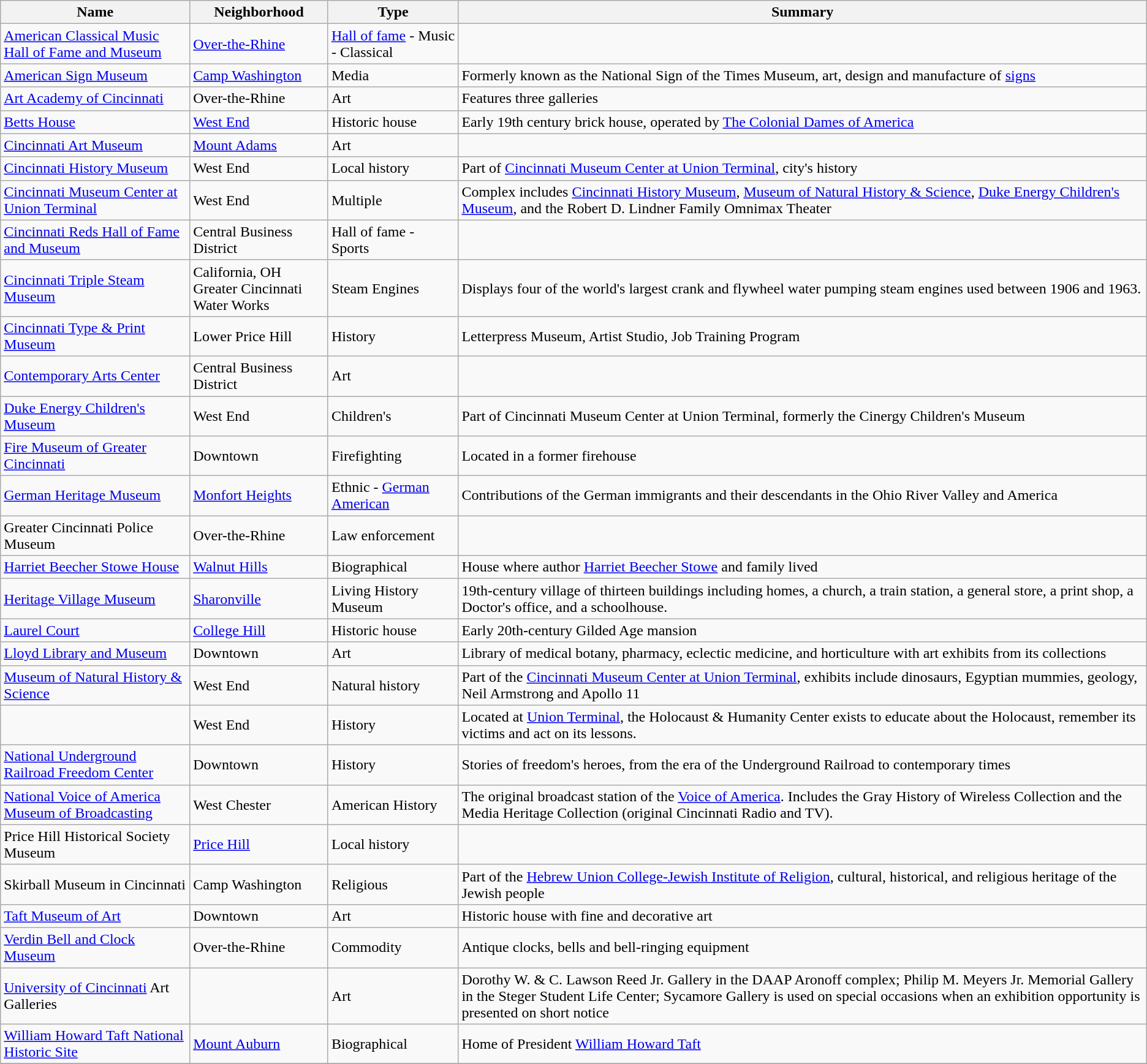<table class="wikitable sortable">
<tr>
<th>Name</th>
<th>Neighborhood</th>
<th>Type</th>
<th>Summary</th>
</tr>
<tr>
<td><a href='#'>American Classical Music Hall of Fame and Museum</a></td>
<td><a href='#'>Over-the-Rhine</a></td>
<td><a href='#'>Hall of fame</a> - Music - Classical</td>
<td></td>
</tr>
<tr>
<td><a href='#'>American Sign Museum</a></td>
<td><a href='#'>Camp Washington</a></td>
<td>Media</td>
<td>Formerly known as the National Sign of the Times Museum, art, design and manufacture of <a href='#'>signs</a></td>
</tr>
<tr>
<td><a href='#'>Art Academy of Cincinnati</a></td>
<td>Over-the-Rhine</td>
<td>Art</td>
<td>Features three galleries</td>
</tr>
<tr>
<td><a href='#'>Betts House</a></td>
<td><a href='#'>West End</a></td>
<td>Historic house</td>
<td>Early 19th century brick house, operated by <a href='#'>The Colonial Dames of America</a></td>
</tr>
<tr>
<td><a href='#'>Cincinnati Art Museum</a></td>
<td><a href='#'>Mount Adams</a></td>
<td>Art</td>
<td></td>
</tr>
<tr>
<td><a href='#'>Cincinnati History Museum</a></td>
<td>West End</td>
<td>Local history</td>
<td>Part of <a href='#'>Cincinnati Museum Center at Union Terminal</a>, city's history</td>
</tr>
<tr>
<td><a href='#'>Cincinnati Museum Center at Union Terminal</a></td>
<td>West End</td>
<td>Multiple</td>
<td>Complex includes <a href='#'>Cincinnati History Museum</a>, <a href='#'>Museum of Natural History & Science</a>, <a href='#'>Duke Energy Children's Museum</a>,  and the Robert D. Lindner Family Omnimax Theater</td>
</tr>
<tr>
<td><a href='#'>Cincinnati Reds Hall of Fame and Museum</a></td>
<td>Central Business District</td>
<td>Hall of fame - Sports</td>
<td></td>
</tr>
<tr>
<td><a href='#'>Cincinnati Triple Steam Museum</a></td>
<td>California, OH<br>Greater Cincinnati Water Works</td>
<td>Steam Engines</td>
<td>Displays four of the world's largest crank and flywheel water pumping steam engines used between 1906 and 1963.</td>
</tr>
<tr>
<td><a href='#'>Cincinnati Type & Print Museum</a></td>
<td>Lower Price Hill</td>
<td>History</td>
<td>Letterpress Museum, Artist Studio, Job Training Program</td>
</tr>
<tr>
<td><a href='#'>Contemporary Arts Center</a></td>
<td>Central Business District</td>
<td>Art</td>
<td></td>
</tr>
<tr>
<td><a href='#'>Duke Energy Children's Museum</a></td>
<td>West End</td>
<td>Children's</td>
<td>Part of Cincinnati Museum Center at Union Terminal, formerly the Cinergy Children's Museum</td>
</tr>
<tr>
<td><a href='#'>Fire Museum of Greater Cincinnati</a></td>
<td>Downtown</td>
<td>Firefighting</td>
<td>Located in a former firehouse</td>
</tr>
<tr>
<td><a href='#'>German Heritage Museum</a></td>
<td><a href='#'>Monfort Heights</a></td>
<td>Ethnic - <a href='#'>German American</a></td>
<td>Contributions of the German immigrants and their descendants in the Ohio River Valley and America</td>
</tr>
<tr>
<td>Greater Cincinnati Police Museum</td>
<td>Over-the-Rhine</td>
<td>Law enforcement</td>
<td></td>
</tr>
<tr>
<td><a href='#'>Harriet Beecher Stowe House</a></td>
<td><a href='#'>Walnut Hills</a></td>
<td>Biographical</td>
<td>House where author <a href='#'>Harriet Beecher Stowe</a> and family lived</td>
</tr>
<tr>
<td><a href='#'>Heritage Village Museum</a></td>
<td><a href='#'>Sharonville</a></td>
<td>Living History Museum</td>
<td>19th-century village of thirteen buildings including homes, a church, a train station, a general store, a print shop, a Doctor's office, and a schoolhouse.</td>
</tr>
<tr>
<td><a href='#'>Laurel Court</a></td>
<td><a href='#'>College Hill</a></td>
<td>Historic house</td>
<td>Early 20th-century Gilded Age mansion</td>
</tr>
<tr>
<td><a href='#'>Lloyd Library and Museum</a></td>
<td>Downtown</td>
<td>Art</td>
<td>Library of medical botany, pharmacy, eclectic medicine, and horticulture with art exhibits from its collections</td>
</tr>
<tr>
<td><a href='#'>Museum of Natural History & Science</a></td>
<td>West End</td>
<td>Natural history</td>
<td>Part of the <a href='#'>Cincinnati Museum Center at Union Terminal</a>, exhibits include dinosaurs, Egyptian mummies, geology, Neil Armstrong and Apollo 11</td>
</tr>
<tr>
<td></td>
<td>West End</td>
<td>History</td>
<td>Located at <a href='#'>Union Terminal</a>, the Holocaust & Humanity Center exists to educate about the Holocaust, remember its victims and act on its lessons.</td>
</tr>
<tr>
<td><a href='#'>National Underground Railroad Freedom Center</a></td>
<td>Downtown</td>
<td>History</td>
<td>Stories of freedom's heroes, from the era of the Underground Railroad to contemporary times</td>
</tr>
<tr>
<td><a href='#'>National Voice of America Museum of Broadcasting</a></td>
<td>West Chester</td>
<td>American History</td>
<td>The original broadcast station of the <a href='#'>Voice of America</a>. Includes the Gray History of Wireless Collection and the Media Heritage Collection (original Cincinnati Radio and TV).</td>
</tr>
<tr>
<td>Price Hill Historical Society Museum</td>
<td><a href='#'>Price Hill</a></td>
<td>Local history</td>
<td></td>
</tr>
<tr>
<td>Skirball Museum in Cincinnati</td>
<td>Camp Washington</td>
<td>Religious</td>
<td>Part of the <a href='#'>Hebrew Union College-Jewish Institute of Religion</a>, cultural, historical, and religious heritage of the Jewish people</td>
</tr>
<tr>
<td><a href='#'>Taft Museum of Art</a></td>
<td>Downtown</td>
<td>Art</td>
<td>Historic house with fine and decorative art</td>
</tr>
<tr>
<td><a href='#'>Verdin Bell and Clock Museum</a></td>
<td>Over-the-Rhine</td>
<td>Commodity</td>
<td>Antique clocks, bells and bell-ringing equipment</td>
</tr>
<tr>
<td><a href='#'>University of Cincinnati</a> Art Galleries</td>
<td></td>
<td>Art</td>
<td>Dorothy W. & C. Lawson Reed Jr. Gallery in the DAAP Aronoff complex; Philip M. Meyers Jr. Memorial Gallery in the Steger Student Life Center; Sycamore Gallery is used on special occasions when an exhibition opportunity is presented on short notice</td>
</tr>
<tr>
<td><a href='#'>William Howard Taft National Historic Site</a></td>
<td><a href='#'>Mount Auburn</a></td>
<td>Biographical</td>
<td>Home of President <a href='#'>William Howard Taft</a></td>
</tr>
<tr>
</tr>
</table>
